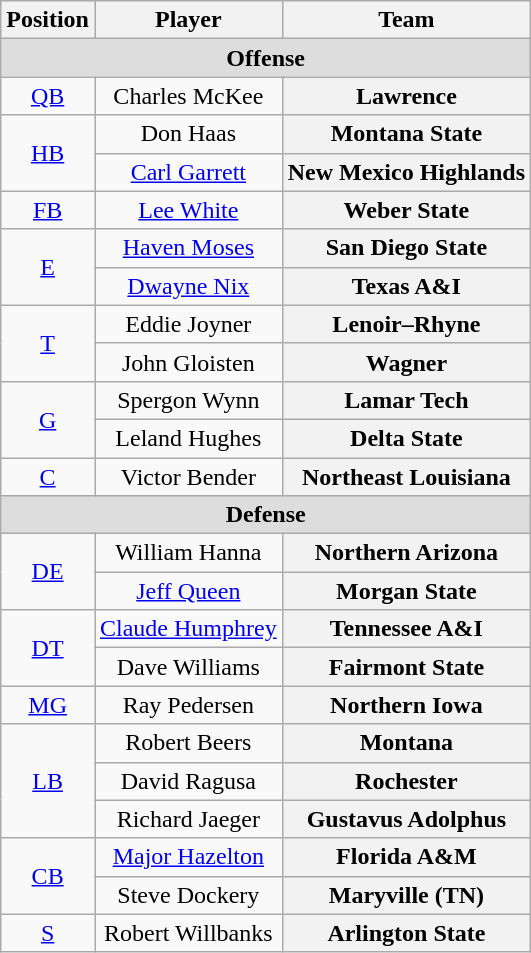<table class="wikitable">
<tr>
<th>Position</th>
<th>Player</th>
<th>Team</th>
</tr>
<tr>
<td colspan="3" style="text-align:center; background:#ddd;"><strong>Offense </strong></td>
</tr>
<tr style="text-align:center;">
<td><a href='#'>QB</a></td>
<td>Charles McKee</td>
<th Style = >Lawrence</th>
</tr>
<tr style="text-align:center;">
<td rowspan="2"><a href='#'>HB</a></td>
<td>Don Haas</td>
<th Style = >Montana State</th>
</tr>
<tr style="text-align:center;">
<td><a href='#'>Carl Garrett</a></td>
<th Style = >New Mexico Highlands</th>
</tr>
<tr style="text-align:center;">
<td><a href='#'>FB</a></td>
<td><a href='#'>Lee White</a></td>
<th Style = >Weber State</th>
</tr>
<tr style="text-align:center;">
<td rowspan="2"><a href='#'>E</a></td>
<td><a href='#'>Haven Moses</a></td>
<th Style = >San Diego State</th>
</tr>
<tr style="text-align:center;">
<td><a href='#'>Dwayne Nix</a></td>
<th Style = >Texas A&I</th>
</tr>
<tr style="text-align:center;">
<td rowspan="2"><a href='#'>T</a></td>
<td>Eddie Joyner</td>
<th Style = >Lenoir–Rhyne</th>
</tr>
<tr style="text-align:center;">
<td>John Gloisten</td>
<th Style = >Wagner</th>
</tr>
<tr style="text-align:center;">
<td rowspan="2"><a href='#'>G</a></td>
<td>Spergon Wynn</td>
<th Style = >Lamar Tech</th>
</tr>
<tr style="text-align:center;">
<td>Leland Hughes</td>
<th Style = >Delta State</th>
</tr>
<tr style="text-align:center;">
<td><a href='#'>C</a></td>
<td>Victor Bender</td>
<th Style = >Northeast Louisiana</th>
</tr>
<tr>
<td colspan="3" style="text-align:center; background:#ddd;"><strong>Defense</strong></td>
</tr>
<tr style="text-align:center;">
<td rowspan="2"><a href='#'>DE</a></td>
<td>William Hanna</td>
<th Style = >Northern Arizona</th>
</tr>
<tr style="text-align:center;">
<td><a href='#'>Jeff Queen</a></td>
<th Style = >Morgan State</th>
</tr>
<tr style="text-align:center;">
<td rowspan="2"><a href='#'>DT</a></td>
<td><a href='#'>Claude Humphrey</a></td>
<th Style = >Tennessee A&I</th>
</tr>
<tr style="text-align:center;">
<td>Dave Williams</td>
<th Style = >Fairmont State</th>
</tr>
<tr style="text-align:center;">
<td><a href='#'>MG</a></td>
<td>Ray Pedersen</td>
<th Style = >Northern Iowa</th>
</tr>
<tr style="text-align:center;">
<td rowspan="3"><a href='#'>LB</a></td>
<td>Robert Beers</td>
<th Style = >Montana</th>
</tr>
<tr style="text-align:center;">
<td>David Ragusa</td>
<th Style = >Rochester</th>
</tr>
<tr style="text-align:center;">
<td>Richard Jaeger</td>
<th Style = >Gustavus Adolphus</th>
</tr>
<tr style="text-align:center;">
<td rowspan="2"><a href='#'>CB</a></td>
<td><a href='#'>Major Hazelton</a></td>
<th Style = >Florida A&M</th>
</tr>
<tr style="text-align:center;">
<td>Steve Dockery</td>
<th Style = >Maryville (TN)</th>
</tr>
<tr style="text-align:center;">
<td rowspan="2"><a href='#'>S</a></td>
<td>Robert Willbanks</td>
<th Style = >Arlington State</th>
</tr>
</table>
